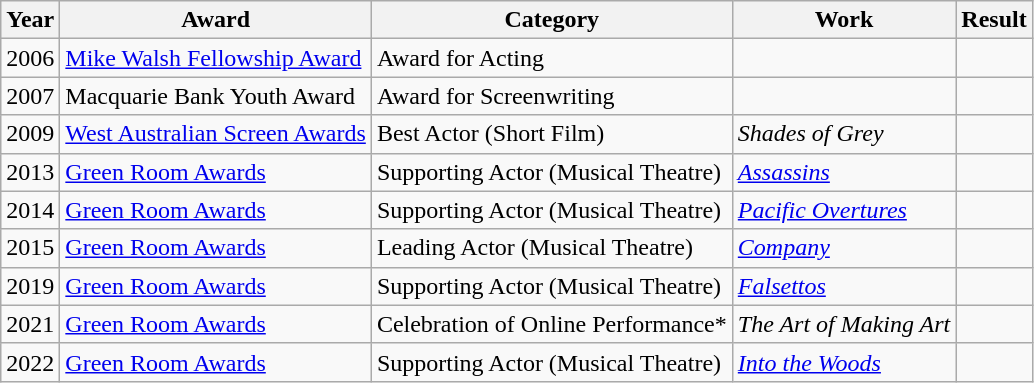<table class="wikitable">
<tr>
<th>Year</th>
<th>Award</th>
<th>Category</th>
<th>Work</th>
<th>Result</th>
</tr>
<tr>
<td>2006</td>
<td><a href='#'>Mike Walsh Fellowship Award</a></td>
<td>Award for Acting</td>
<td></td>
<td></td>
</tr>
<tr>
<td>2007</td>
<td>Macquarie Bank Youth Award</td>
<td>Award for Screenwriting</td>
<td></td>
<td></td>
</tr>
<tr>
<td>2009</td>
<td><a href='#'>West Australian Screen Awards</a></td>
<td>Best Actor (Short Film)</td>
<td><em>Shades of Grey</em></td>
<td></td>
</tr>
<tr>
<td>2013</td>
<td><a href='#'>Green Room Awards</a></td>
<td>Supporting Actor (Musical Theatre)</td>
<td><em><a href='#'>Assassins</a></em></td>
<td></td>
</tr>
<tr>
<td>2014</td>
<td><a href='#'>Green Room Awards</a></td>
<td>Supporting Actor (Musical Theatre)</td>
<td><em><a href='#'>Pacific Overtures</a></em></td>
<td></td>
</tr>
<tr>
<td>2015</td>
<td><a href='#'>Green Room Awards</a></td>
<td>Leading Actor (Musical Theatre)</td>
<td><em><a href='#'>Company</a></em></td>
<td></td>
</tr>
<tr>
<td>2019</td>
<td><a href='#'>Green Room Awards</a></td>
<td>Supporting Actor (Musical Theatre)</td>
<td><em><a href='#'>Falsettos</a></em></td>
<td></td>
</tr>
<tr>
<td>2021</td>
<td><a href='#'>Green Room Awards</a></td>
<td>Celebration of Online Performance*</td>
<td><em>The Art of Making Art</em></td>
<td></td>
</tr>
<tr>
<td>2022</td>
<td><a href='#'>Green Room Awards</a></td>
<td>Supporting Actor (Musical Theatre)</td>
<td><em><a href='#'>Into the Woods</a></em></td>
<td></td>
</tr>
</table>
